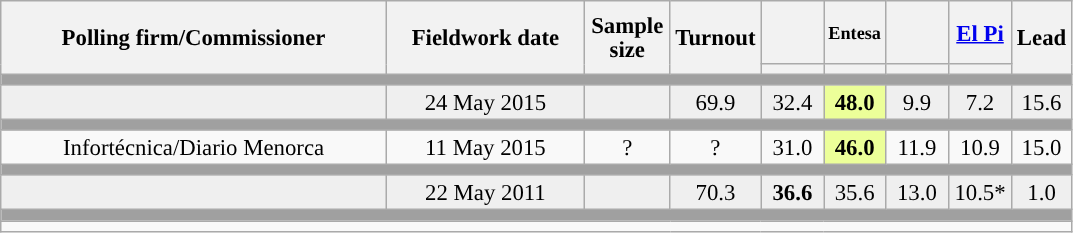<table class="wikitable collapsible collapsed" style="text-align:center; font-size:95%; line-height:16px;">
<tr style="height:42px;">
<th style="width:250px;" rowspan="2">Polling firm/Commissioner</th>
<th style="width:125px;" rowspan="2">Fieldwork date</th>
<th style="width:50px;" rowspan="2">Sample size</th>
<th style="width:45px;" rowspan="2">Turnout</th>
<th style="width:35px;"></th>
<th style="width:35px; font-size:80%;">Entesa</th>
<th style="width:35px;"></th>
<th style="width:35px;"><a href='#'>El Pi</a></th>
<th style="width:30px;" rowspan="2">Lead</th>
</tr>
<tr>
<th style="color:inherit;background:"></th>
<th style="color:inherit;background:"></th>
<th style="color:inherit;background:"></th>
<th style="color:inherit;background:"></th>
</tr>
<tr>
<td colspan="9" style="background:#A0A0A0"></td>
</tr>
<tr style="background:#EFEFEF;">
<td><strong></strong></td>
<td>24 May 2015</td>
<td></td>
<td>69.9</td>
<td>32.4<br></td>
<td style="background:#ECFF99"><strong>48.0</strong><br></td>
<td>9.9<br></td>
<td>7.2<br></td>
<td style="background:">15.6</td>
</tr>
<tr>
<td colspan="9" style="background:#A0A0A0"></td>
</tr>
<tr>
<td>Infortécnica/Diario Menorca</td>
<td>11 May 2015</td>
<td>?</td>
<td>?</td>
<td>31.0<br></td>
<td style="background:#ECFF99"><strong>46.0</strong><br></td>
<td>11.9<br></td>
<td>10.9<br></td>
<td style="background:">15.0</td>
</tr>
<tr>
<td colspan="9" style="background:#A0A0A0"></td>
</tr>
<tr style="background:#EFEFEF;">
<td><strong></strong></td>
<td>22 May 2011</td>
<td></td>
<td>70.3</td>
<td><strong>36.6</strong><br></td>
<td>35.6<br></td>
<td>13.0<br></td>
<td>10.5*<br></td>
<td style="background:">1.0</td>
</tr>
<tr>
<td colspan="9" style="background:#A0A0A0"></td>
</tr>
<tr>
<td align="left" colspan="9"></td>
</tr>
</table>
